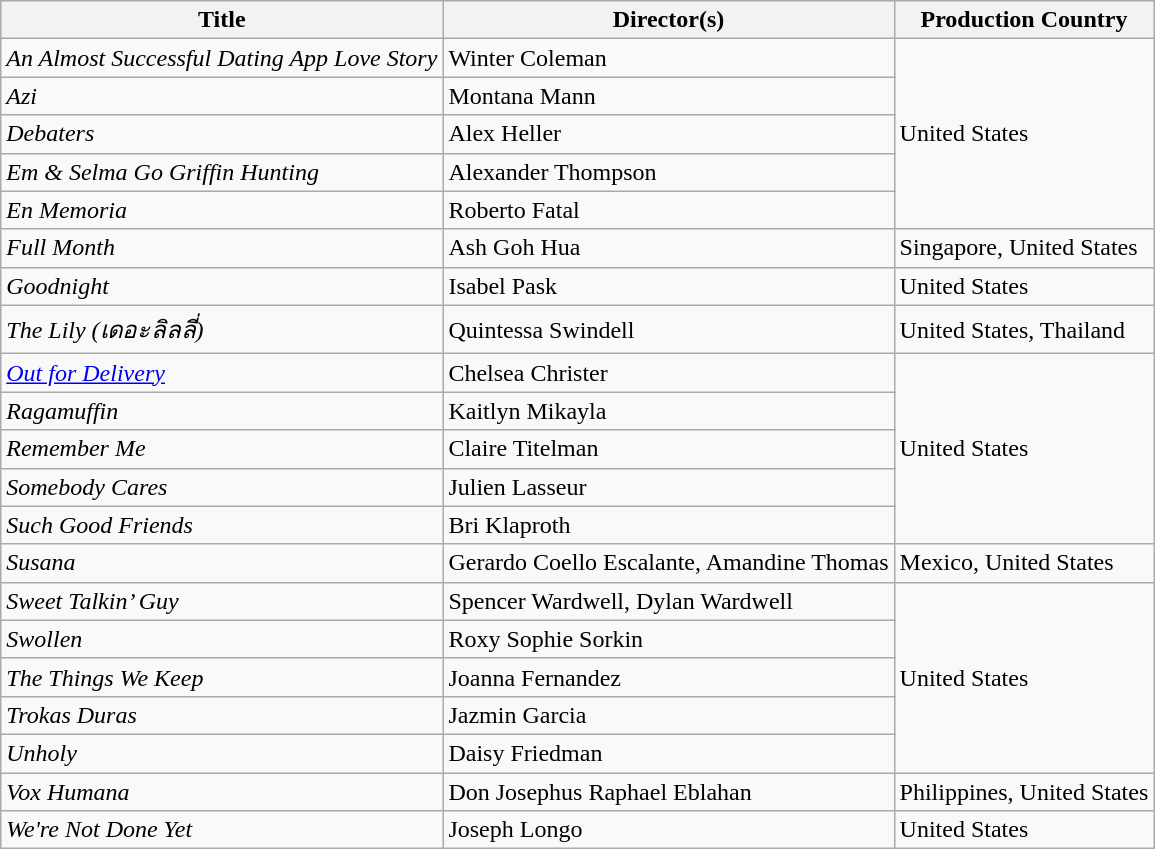<table class="wikitable plainrowheaders" style="margin-bottom:4px">
<tr>
<th scope="col">Title</th>
<th scope="col">Director(s)</th>
<th scope="col">Production Country</th>
</tr>
<tr>
<td><em>An Almost Successful Dating App Love Story</em></td>
<td>Winter Coleman</td>
<td rowspan=5>United States</td>
</tr>
<tr>
<td><em>Azi</em></td>
<td>Montana Mann</td>
</tr>
<tr>
<td><em>Debaters</em></td>
<td>Alex Heller</td>
</tr>
<tr>
<td><em>Em & Selma Go Griffin Hunting</em></td>
<td>Alexander Thompson</td>
</tr>
<tr>
<td><em>En Memoria</em></td>
<td>Roberto Fatal</td>
</tr>
<tr>
<td><em>Full Month</em></td>
<td>Ash Goh Hua</td>
<td>Singapore, United States</td>
</tr>
<tr>
<td><em>Goodnight</em></td>
<td>Isabel Pask</td>
<td>United States</td>
</tr>
<tr>
<td><em>The Lily (เดอะลิลลี่)</em></td>
<td>Quintessa Swindell</td>
<td>United States, Thailand</td>
</tr>
<tr>
<td><em><a href='#'>Out for Delivery</a></em></td>
<td>Chelsea Christer</td>
<td rowspan=5>United States</td>
</tr>
<tr>
<td><em>Ragamuffin</em></td>
<td>Kaitlyn Mikayla</td>
</tr>
<tr>
<td><em>Remember Me</em></td>
<td>Claire Titelman</td>
</tr>
<tr>
<td><em>Somebody Cares</em></td>
<td>Julien Lasseur</td>
</tr>
<tr>
<td><em>Such Good Friends</em></td>
<td>Bri Klaproth</td>
</tr>
<tr>
<td><em>Susana</em></td>
<td>Gerardo Coello Escalante, Amandine Thomas</td>
<td>Mexico, United States</td>
</tr>
<tr>
<td><em>Sweet Talkin’ Guy</em></td>
<td>Spencer Wardwell, Dylan Wardwell</td>
<td rowspan=5>United States</td>
</tr>
<tr>
<td><em>Swollen</em></td>
<td>Roxy Sophie Sorkin</td>
</tr>
<tr>
<td><em>The Things We Keep</em></td>
<td>Joanna Fernandez</td>
</tr>
<tr>
<td><em>Trokas Duras</em></td>
<td>Jazmin Garcia</td>
</tr>
<tr>
<td><em>Unholy</em></td>
<td>Daisy Friedman</td>
</tr>
<tr>
<td><em>Vox Humana</em></td>
<td>Don Josephus Raphael Eblahan</td>
<td>Philippines, United States</td>
</tr>
<tr>
<td><em>We're Not Done Yet</em></td>
<td>Joseph Longo</td>
<td>United States</td>
</tr>
</table>
